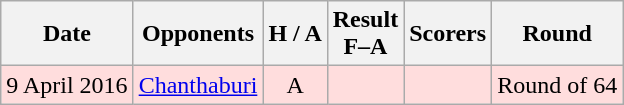<table class="wikitable" style="text-align:center">
<tr>
<th>Date</th>
<th>Opponents</th>
<th>H / A</th>
<th>Result<br>F–A</th>
<th>Scorers</th>
<th>Round</th>
</tr>
<tr bgcolor="#ffdddd">
<td>9 April 2016</td>
<td><a href='#'>Chanthaburi</a></td>
<td>A</td>
<td></td>
<td></td>
<td>Round of 64</td>
</tr>
</table>
